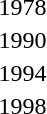<table>
<tr>
<td>1978</td>
<td></td>
<td></td>
<td></td>
</tr>
<tr>
<td>1990</td>
<td></td>
<td></td>
<td></td>
</tr>
<tr>
<td>1994</td>
<td></td>
<td></td>
<td><br></td>
</tr>
<tr>
<td>1998</td>
<td></td>
<td></td>
<td><br></td>
</tr>
</table>
